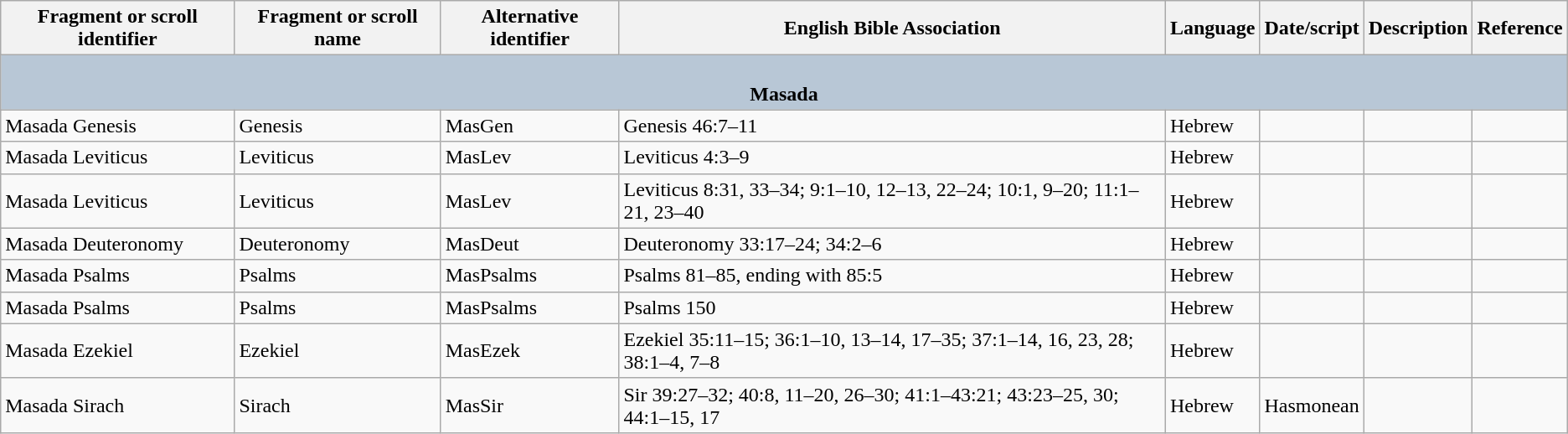<table class="wikitable collapsible collapsed">
<tr>
<th>Fragment or scroll identifier</th>
<th>Fragment or scroll name</th>
<th>Alternative identifier</th>
<th>English Bible Association</th>
<th>Language</th>
<th>Date/script</th>
<th>Description</th>
<th>Reference</th>
</tr>
<tr>
<th colspan="8" style="background:#b8c7d6;"><br>Masada</th>
</tr>
<tr>
<td>Masada Genesis</td>
<td>Genesis</td>
<td>MasGen</td>
<td>Genesis 46:7–11</td>
<td>Hebrew</td>
<td></td>
<td></td>
<td></td>
</tr>
<tr>
<td>Masada Leviticus</td>
<td>Leviticus</td>
<td>MasLev</td>
<td>Leviticus 4:3–9</td>
<td>Hebrew</td>
<td></td>
<td></td>
<td></td>
</tr>
<tr>
<td>Masada Leviticus</td>
<td>Leviticus</td>
<td>MasLev</td>
<td>Leviticus 8:31, 33–34; 9:1–10, 12–13, 22–24; 10:1, 9–20; 11:1–21, 23–40</td>
<td>Hebrew</td>
<td></td>
<td></td>
<td></td>
</tr>
<tr>
<td>Masada Deuteronomy</td>
<td>Deuteronomy</td>
<td>MasDeut</td>
<td>Deuteronomy 33:17–24; 34:2–6</td>
<td>Hebrew</td>
<td></td>
<td></td>
<td></td>
</tr>
<tr>
<td>Masada Psalms</td>
<td>Psalms</td>
<td>MasPsalms</td>
<td>Psalms 81–85, ending with 85:5</td>
<td>Hebrew</td>
<td></td>
<td></td>
<td></td>
</tr>
<tr>
<td>Masada Psalms</td>
<td>Psalms</td>
<td>MasPsalms</td>
<td>Psalms 150</td>
<td>Hebrew</td>
<td></td>
<td></td>
<td></td>
</tr>
<tr>
<td>Masada Ezekiel</td>
<td>Ezekiel</td>
<td>MasEzek</td>
<td>Ezekiel 35:11–15; 36:1–10, 13–14, 17–35; 37:1–14, 16, 23, 28; 38:1–4, 7–8</td>
<td>Hebrew</td>
<td></td>
<td></td>
<td></td>
</tr>
<tr>
<td>Masada Sirach</td>
<td>Sirach</td>
<td>MasSir</td>
<td>Sir 39:27–32; 40:8, 11–20, 26–30; 41:1–43:21; 43:23–25, 30; 44:1–15, 17</td>
<td>Hebrew</td>
<td>Hasmonean</td>
<td></td>
<td></td>
</tr>
</table>
